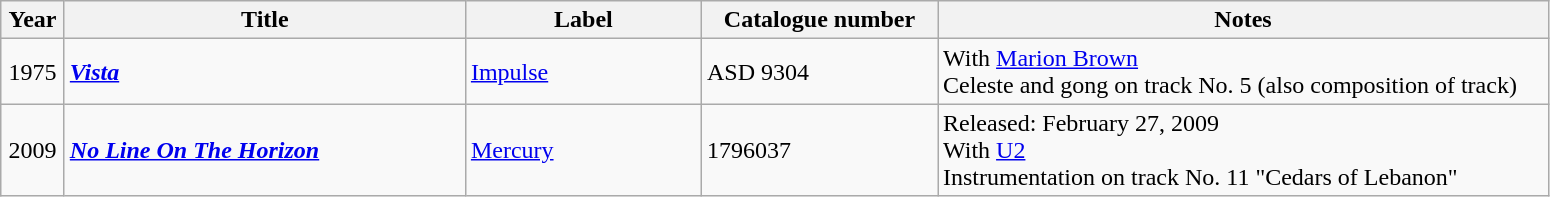<table class="wikitable">
<tr>
<th width="35">Year</th>
<th width="260">Title</th>
<th width="150">Label</th>
<th width="150">Catalogue number</th>
<th width="400">Notes</th>
</tr>
<tr>
<td align="center">1975</td>
<td><strong><em><a href='#'>Vista</a></em></strong></td>
<td><a href='#'>Impulse</a></td>
<td>ASD 9304</td>
<td>With <a href='#'>Marion Brown</a><br>Celeste and gong on track No. 5 (also composition of track)</td>
</tr>
<tr>
<td align="center">2009</td>
<td><strong><em><a href='#'>No Line On The Horizon</a></em></strong></td>
<td><a href='#'>Mercury</a></td>
<td>1796037</td>
<td>Released: February 27, 2009<br>With <a href='#'>U2</a><br> Instrumentation on track No. 11 "Cedars of Lebanon"</td>
</tr>
</table>
